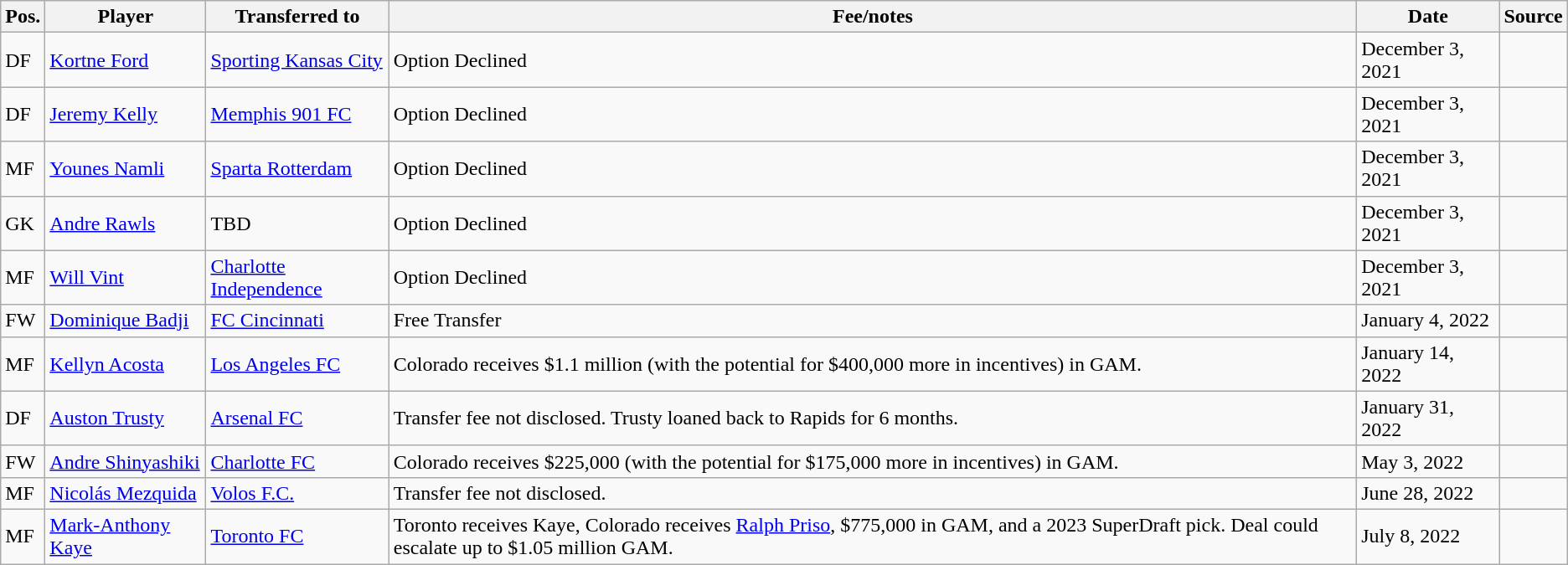<table class="wikitable sortable" style="text-align:left">
<tr>
<th><strong>Pos.</strong></th>
<th><strong>Player</strong></th>
<th><strong>Transferred to</strong></th>
<th><strong>Fee/notes</strong></th>
<th><strong>Date</strong></th>
<th><strong>Source</strong></th>
</tr>
<tr>
<td>DF</td>
<td> <a href='#'>Kortne Ford</a></td>
<td> <a href='#'>Sporting Kansas City</a></td>
<td>Option Declined</td>
<td>December 3, 2021</td>
<td></td>
</tr>
<tr>
<td>DF</td>
<td> <a href='#'>Jeremy Kelly</a></td>
<td> <a href='#'>Memphis 901 FC</a></td>
<td>Option Declined</td>
<td>December 3, 2021</td>
<td></td>
</tr>
<tr>
<td>MF</td>
<td> <a href='#'>Younes Namli</a></td>
<td> <a href='#'>Sparta Rotterdam</a></td>
<td>Option Declined</td>
<td>December 3, 2021</td>
<td></td>
</tr>
<tr>
<td>GK</td>
<td> <a href='#'>Andre Rawls</a></td>
<td>TBD</td>
<td>Option Declined</td>
<td>December 3, 2021</td>
<td></td>
</tr>
<tr>
<td>MF</td>
<td> <a href='#'>Will Vint</a></td>
<td> <a href='#'>Charlotte Independence</a></td>
<td>Option Declined</td>
<td>December 3, 2021</td>
<td></td>
</tr>
<tr>
<td>FW</td>
<td> <a href='#'>Dominique Badji</a></td>
<td> <a href='#'>FC Cincinnati</a></td>
<td>Free Transfer</td>
<td>January 4, 2022</td>
<td></td>
</tr>
<tr>
<td>MF</td>
<td> <a href='#'>Kellyn Acosta</a></td>
<td> <a href='#'>Los Angeles FC</a></td>
<td>Colorado receives $1.1 million (with the potential for $400,000 more in incentives) in GAM.</td>
<td>January 14, 2022</td>
<td></td>
</tr>
<tr>
<td>DF</td>
<td> <a href='#'>Auston Trusty</a></td>
<td> <a href='#'>Arsenal FC</a></td>
<td>Transfer fee not disclosed. Trusty loaned back to Rapids for 6 months.</td>
<td>January 31, 2022</td>
<td></td>
</tr>
<tr>
<td>FW</td>
<td> <a href='#'>Andre Shinyashiki</a></td>
<td> <a href='#'>Charlotte FC</a></td>
<td>Colorado receives $225,000 (with the potential for $175,000 more in incentives) in GAM.</td>
<td>May 3, 2022</td>
<td></td>
</tr>
<tr>
<td>MF</td>
<td> <a href='#'>Nicolás Mezquida</a></td>
<td> <a href='#'>Volos F.C.</a></td>
<td>Transfer fee not disclosed.</td>
<td>June 28, 2022</td>
<td></td>
</tr>
<tr>
<td>MF</td>
<td> <a href='#'>Mark-Anthony Kaye</a></td>
<td> <a href='#'>Toronto FC</a></td>
<td>Toronto receives Kaye, Colorado receives <a href='#'>Ralph Priso</a>, $775,000 in GAM, and a 2023 SuperDraft pick. Deal could escalate up to $1.05 million GAM.</td>
<td>July 8, 2022</td>
<td></td>
</tr>
</table>
